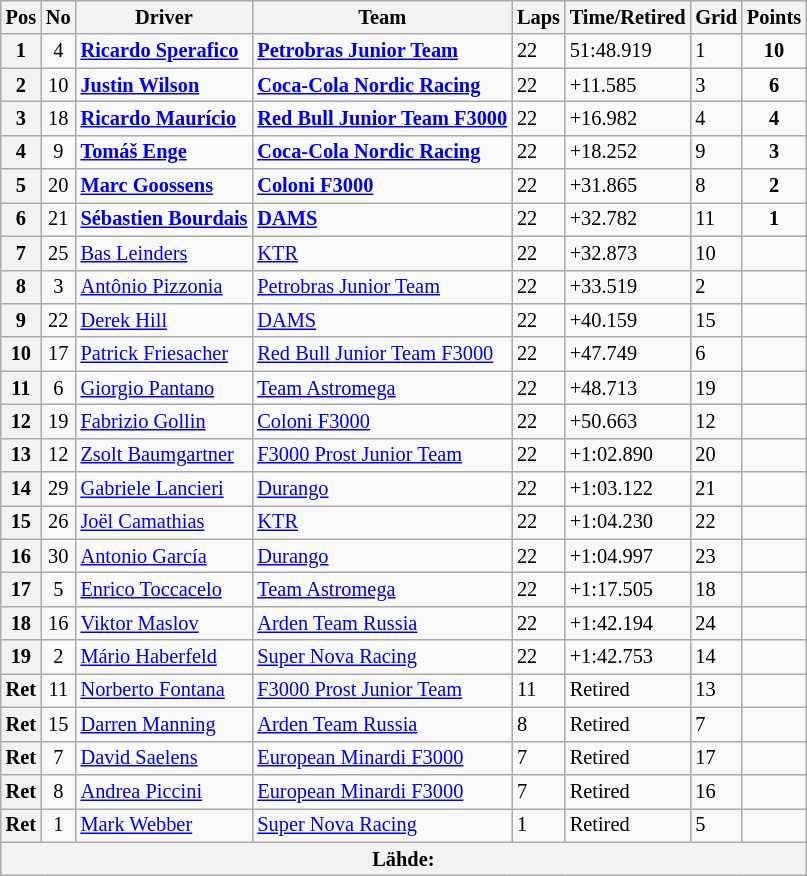<table class="wikitable" style="font-size:85%">
<tr>
<th>Pos</th>
<th>No</th>
<th>Driver</th>
<th>Team</th>
<th>Laps</th>
<th>Time/Retired</th>
<th>Grid</th>
<th>Points</th>
</tr>
<tr>
<th>1</th>
<td align="center">4</td>
<td><strong> <a href='#'>Ricardo Sperafico</a></strong></td>
<td><strong><a href='#'>Petrobras Junior Team</a></strong></td>
<td>22</td>
<td>51:48.919</td>
<td>1</td>
<td align="center"><strong>10</strong></td>
</tr>
<tr>
<th>2</th>
<td align="center">10</td>
<td><strong> <a href='#'>Justin Wilson</a></strong></td>
<td><strong><a href='#'>Coca-Cola Nordic Racing</a></strong></td>
<td>22</td>
<td>+11.585</td>
<td>3</td>
<td align="center"><strong>6</strong></td>
</tr>
<tr>
<th>3</th>
<td align="center">18</td>
<td><strong> <a href='#'>Ricardo Maurício</a></strong></td>
<td><strong><a href='#'>Red Bull Junior Team F3000</a></strong></td>
<td>22</td>
<td>+16.982</td>
<td>4</td>
<td align="center"><strong>4</strong></td>
</tr>
<tr>
<th>4</th>
<td align="center">9</td>
<td><strong> <a href='#'>Tomáš Enge</a></strong></td>
<td><strong><a href='#'>Coca-Cola Nordic Racing</a></strong></td>
<td>22</td>
<td>+18.252</td>
<td>9</td>
<td align="center"><strong>3</strong></td>
</tr>
<tr>
<th>5</th>
<td align="center">20</td>
<td><strong> <a href='#'>Marc Goossens</a></strong></td>
<td><strong><a href='#'>Coloni F3000</a></strong></td>
<td>22</td>
<td>+31.865</td>
<td>8</td>
<td align="center"><strong>2</strong></td>
</tr>
<tr>
<th>6</th>
<td align="center">21</td>
<td><strong> <a href='#'>Sébastien Bourdais</a></strong></td>
<td><strong><a href='#'>DAMS</a></strong></td>
<td>22</td>
<td>+32.782</td>
<td>11</td>
<td align="center"><strong>1</strong></td>
</tr>
<tr>
<th>7</th>
<td align="center">25</td>
<td> <a href='#'>Bas Leinders</a></td>
<td><a href='#'>KTR</a></td>
<td>22</td>
<td>+32.873</td>
<td>10</td>
<td></td>
</tr>
<tr>
<th>8</th>
<td align="center">3</td>
<td> <a href='#'>Antônio Pizzonia</a></td>
<td><a href='#'>Petrobras Junior Team</a></td>
<td>22</td>
<td>+33.519</td>
<td>2</td>
<td></td>
</tr>
<tr>
<th>9</th>
<td align="center">22</td>
<td> <a href='#'>Derek Hill</a></td>
<td><a href='#'>DAMS</a></td>
<td>22</td>
<td>+40.159</td>
<td>15</td>
<td></td>
</tr>
<tr>
<th>10</th>
<td align="center">17</td>
<td> <a href='#'>Patrick Friesacher</a></td>
<td><a href='#'>Red Bull Junior Team F3000</a></td>
<td>22</td>
<td>+47.749</td>
<td>6</td>
<td></td>
</tr>
<tr>
<th>11</th>
<td align="center">6</td>
<td> <a href='#'>Giorgio Pantano</a></td>
<td><a href='#'>Team Astromega</a></td>
<td>22</td>
<td>+48.713</td>
<td>19</td>
<td></td>
</tr>
<tr>
<th>12</th>
<td align="center">19</td>
<td> <a href='#'>Fabrizio Gollin</a></td>
<td><a href='#'>Coloni F3000</a></td>
<td>22</td>
<td>+50.663</td>
<td>12</td>
<td></td>
</tr>
<tr>
<th>13</th>
<td align="center">12</td>
<td> <a href='#'>Zsolt Baumgartner</a></td>
<td><a href='#'>F3000 Prost Junior Team</a></td>
<td>22</td>
<td>+1:02.890</td>
<td>20</td>
<td></td>
</tr>
<tr>
<th>14</th>
<td align="center">29</td>
<td> <a href='#'>Gabriele Lancieri</a></td>
<td><a href='#'>Durango</a></td>
<td>22</td>
<td>+1:03.122</td>
<td>21</td>
<td></td>
</tr>
<tr>
<th>15</th>
<td align="center">26</td>
<td> <a href='#'>Joël Camathias</a></td>
<td><a href='#'>KTR</a></td>
<td>22</td>
<td>+1:04.230</td>
<td>22</td>
<td></td>
</tr>
<tr>
<th>16</th>
<td align="center">30</td>
<td> <a href='#'>Antonio García</a></td>
<td><a href='#'>Durango</a></td>
<td>22</td>
<td>+1:04.997</td>
<td>23</td>
<td></td>
</tr>
<tr>
<th>17</th>
<td align="center">5</td>
<td> <a href='#'>Enrico Toccacelo</a></td>
<td><a href='#'>Team Astromega</a></td>
<td>22</td>
<td>+1:17.505</td>
<td>18</td>
<td></td>
</tr>
<tr>
<th>18</th>
<td align="center">16</td>
<td> <a href='#'>Viktor Maslov</a></td>
<td><a href='#'>Arden Team Russia</a></td>
<td>22</td>
<td>+1:42.194</td>
<td>24</td>
<td></td>
</tr>
<tr>
<th>19</th>
<td align="center">2</td>
<td> <a href='#'>Mário Haberfeld</a></td>
<td><a href='#'>Super Nova Racing</a></td>
<td>22</td>
<td>+1:42.753</td>
<td>14</td>
<td></td>
</tr>
<tr>
<th>Ret</th>
<td align="center">11</td>
<td> <a href='#'>Norberto Fontana</a></td>
<td><a href='#'>F3000 Prost Junior Team</a></td>
<td>11</td>
<td>Retired</td>
<td>13</td>
<td></td>
</tr>
<tr>
<th>Ret</th>
<td align="center">15</td>
<td> <a href='#'>Darren Manning</a></td>
<td><a href='#'>Arden Team Russia</a></td>
<td>8</td>
<td>Retired</td>
<td>7</td>
<td></td>
</tr>
<tr>
<th>Ret</th>
<td align="center">7</td>
<td> <a href='#'>David Saelens</a></td>
<td><a href='#'>European Minardi F3000</a></td>
<td>7</td>
<td>Retired</td>
<td>17</td>
<td></td>
</tr>
<tr>
<th>Ret</th>
<td align="center">8</td>
<td> <a href='#'>Andrea Piccini</a></td>
<td><a href='#'>European Minardi F3000</a></td>
<td>7</td>
<td>Retired</td>
<td>16</td>
<td></td>
</tr>
<tr>
<th>Ret</th>
<td align="center">1</td>
<td> <a href='#'>Mark Webber</a></td>
<td><a href='#'>Super Nova Racing</a></td>
<td>1</td>
<td>Retired</td>
<td>5</td>
<td></td>
</tr>
<tr>
<th colspan="8">Lähde:</th>
</tr>
</table>
